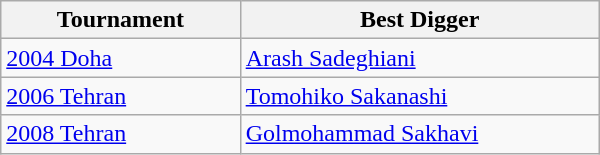<table class=wikitable style="width: 400px;">
<tr>
<th style="width: 40%;">Tournament</th>
<th style="width: 60%;">Best Digger</th>
</tr>
<tr>
<td><a href='#'>2004 Doha</a></td>
<td> <a href='#'>Arash Sadeghiani</a></td>
</tr>
<tr>
<td><a href='#'>2006 Tehran</a></td>
<td> <a href='#'>Tomohiko Sakanashi</a></td>
</tr>
<tr>
<td><a href='#'>2008 Tehran</a></td>
<td> <a href='#'>Golmohammad Sakhavi</a></td>
</tr>
</table>
